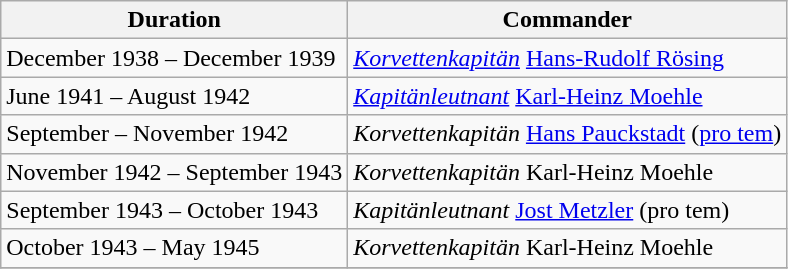<table class="wikitable">
<tr>
<th>Duration</th>
<th>Commander</th>
</tr>
<tr>
<td align="left">December 1938 – December 1939</td>
<td><em><a href='#'>Korvettenkapitän</a></em> <a href='#'>Hans-Rudolf Rösing</a></td>
</tr>
<tr>
<td align="left">June 1941 – August 1942</td>
<td><em><a href='#'>Kapitänleutnant</a></em> <a href='#'>Karl-Heinz Moehle</a></td>
</tr>
<tr>
<td align="left">September – November 1942</td>
<td><em>Korvettenkapitän</em> <a href='#'>Hans Pauckstadt</a> (<a href='#'>pro tem</a>)</td>
</tr>
<tr>
<td align="left">November 1942 – September 1943</td>
<td><em>Korvettenkapitän</em> Karl-Heinz Moehle</td>
</tr>
<tr>
<td align="left">September 1943 – October 1943</td>
<td><em>Kapitänleutnant</em> <a href='#'>Jost Metzler</a> (pro tem)</td>
</tr>
<tr>
<td align="left">October 1943 – May 1945</td>
<td><em>Korvettenkapitän</em> Karl-Heinz Moehle</td>
</tr>
<tr>
</tr>
</table>
